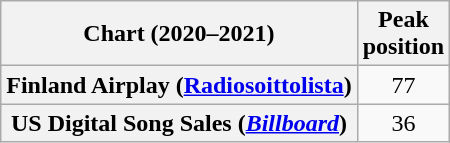<table class="wikitable sortable plainrowheaders">
<tr>
<th>Chart (2020–2021)</th>
<th>Peak<br>position</th>
</tr>
<tr>
<th scope="row">Finland Airplay (<a href='#'>Radiosoittolista</a>)</th>
<td style="text-align:center;">77</td>
</tr>
<tr>
<th scope="row">US Digital Song Sales (<em><a href='#'>Billboard</a></em>)</th>
<td style="text-align:center;">36</td>
</tr>
</table>
